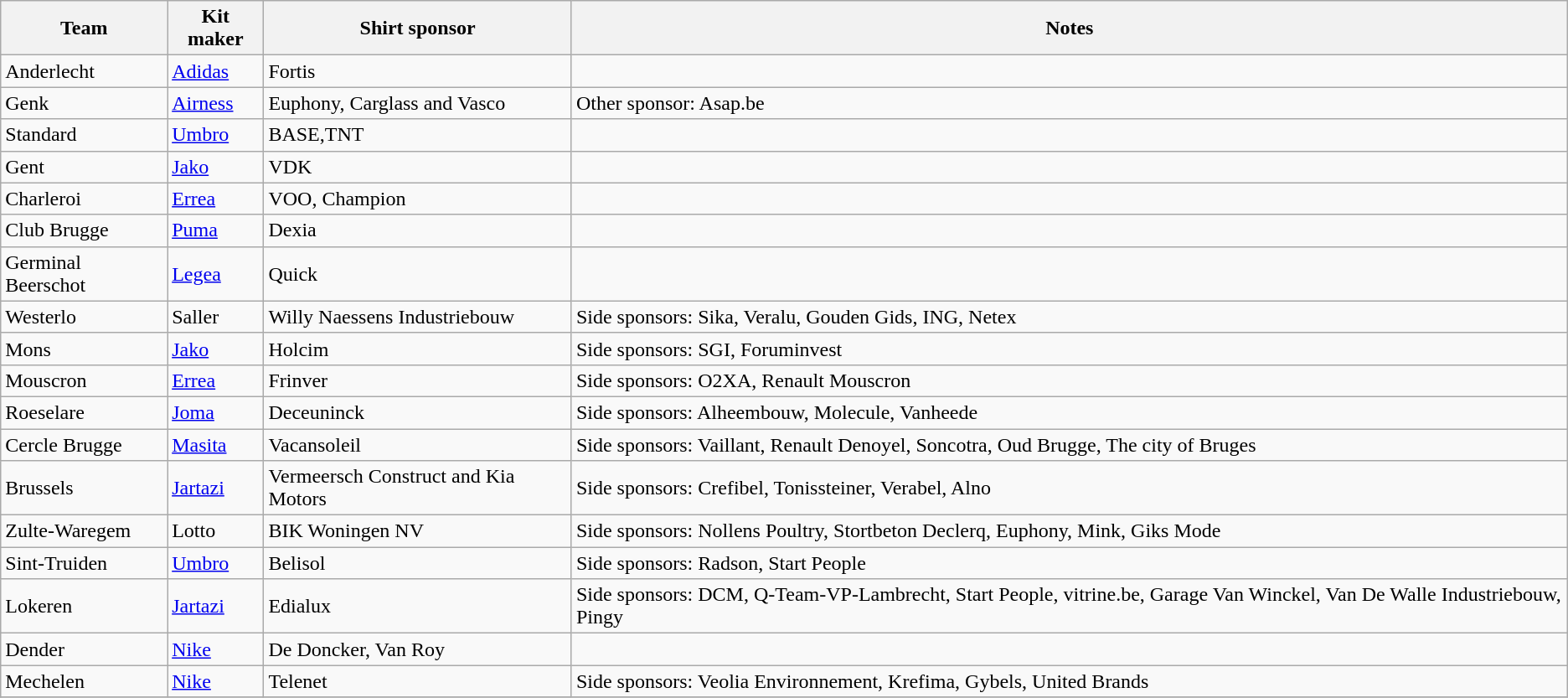<table class="wikitable">
<tr>
<th>Team</th>
<th>Kit maker</th>
<th>Shirt sponsor</th>
<th>Notes</th>
</tr>
<tr>
<td>Anderlecht</td>
<td><a href='#'>Adidas</a></td>
<td>Fortis</td>
<td></td>
</tr>
<tr>
<td>Genk</td>
<td><a href='#'>Airness</a></td>
<td>Euphony, Carglass and Vasco</td>
<td>Other sponsor: Asap.be</td>
</tr>
<tr>
<td>Standard</td>
<td><a href='#'>Umbro</a></td>
<td>BASE,TNT</td>
<td></td>
</tr>
<tr>
<td>Gent</td>
<td><a href='#'>Jako</a></td>
<td>VDK</td>
<td></td>
</tr>
<tr>
<td>Charleroi</td>
<td><a href='#'>Errea</a></td>
<td>VOO, Champion</td>
<td></td>
</tr>
<tr>
<td>Club Brugge</td>
<td><a href='#'>Puma</a></td>
<td>Dexia</td>
<td></td>
</tr>
<tr>
<td>Germinal Beerschot</td>
<td><a href='#'>Legea</a></td>
<td>Quick</td>
<td></td>
</tr>
<tr>
<td>Westerlo</td>
<td>Saller</td>
<td>Willy Naessens Industriebouw</td>
<td>Side sponsors: Sika, Veralu, Gouden Gids, ING, Netex</td>
</tr>
<tr>
<td>Mons</td>
<td><a href='#'>Jako</a></td>
<td>Holcim</td>
<td>Side sponsors: SGI, Foruminvest</td>
</tr>
<tr>
<td>Mouscron</td>
<td><a href='#'>Errea</a></td>
<td>Frinver</td>
<td>Side sponsors: O2XA, Renault Mouscron</td>
</tr>
<tr>
<td>Roeselare</td>
<td><a href='#'>Joma</a></td>
<td>Deceuninck</td>
<td>Side sponsors: Alheembouw, Molecule, Vanheede</td>
</tr>
<tr>
<td>Cercle Brugge</td>
<td><a href='#'>Masita</a></td>
<td>Vacansoleil</td>
<td>Side sponsors: Vaillant, Renault Denoyel, Soncotra, Oud Brugge, The city of Bruges</td>
</tr>
<tr>
<td>Brussels</td>
<td><a href='#'>Jartazi</a></td>
<td>Vermeersch Construct and Kia Motors</td>
<td>Side sponsors: Crefibel, Tonissteiner, Verabel, Alno</td>
</tr>
<tr>
<td>Zulte-Waregem</td>
<td>Lotto</td>
<td>BIK Woningen NV</td>
<td>Side sponsors: Nollens Poultry, Stortbeton Declerq, Euphony, Mink, Giks Mode</td>
</tr>
<tr>
<td>Sint-Truiden</td>
<td><a href='#'>Umbro</a></td>
<td>Belisol</td>
<td>Side sponsors: Radson, Start People</td>
</tr>
<tr>
<td>Lokeren</td>
<td><a href='#'>Jartazi</a></td>
<td>Edialux</td>
<td>Side sponsors: DCM, Q-Team-VP-Lambrecht, Start People, vitrine.be, Garage Van Winckel, Van De Walle Industriebouw, Pingy</td>
</tr>
<tr>
<td>Dender</td>
<td><a href='#'>Nike</a></td>
<td>De Doncker, Van Roy</td>
<td></td>
</tr>
<tr>
<td>Mechelen</td>
<td><a href='#'>Nike</a></td>
<td>Telenet</td>
<td>Side sponsors: Veolia Environnement, Krefima, Gybels, United Brands</td>
</tr>
<tr>
</tr>
</table>
